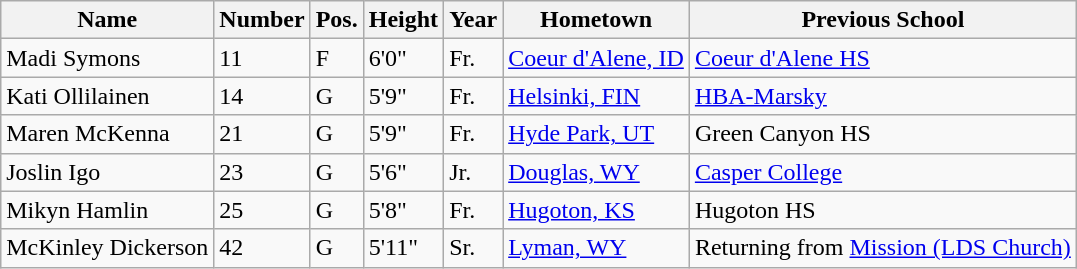<table class="wikitable sortable" border="1">
<tr>
<th>Name</th>
<th>Number</th>
<th>Pos.</th>
<th>Height</th>
<th>Year</th>
<th>Hometown</th>
<th class="unsortable">Previous School</th>
</tr>
<tr>
<td>Madi Symons</td>
<td>11</td>
<td>F</td>
<td>6'0"</td>
<td>Fr.</td>
<td><a href='#'>Coeur d'Alene, ID</a></td>
<td><a href='#'>Coeur d'Alene HS</a></td>
</tr>
<tr>
<td>Kati Ollilainen</td>
<td>14</td>
<td>G</td>
<td>5'9"</td>
<td>Fr.</td>
<td><a href='#'>Helsinki, FIN</a></td>
<td><a href='#'>HBA-Marsky</a></td>
</tr>
<tr>
<td>Maren McKenna</td>
<td>21</td>
<td>G</td>
<td>5'9"</td>
<td>Fr.</td>
<td><a href='#'>Hyde Park, UT</a></td>
<td>Green Canyon HS</td>
</tr>
<tr>
<td>Joslin Igo</td>
<td>23</td>
<td>G</td>
<td>5'6"</td>
<td>Jr.</td>
<td><a href='#'>Douglas, WY</a></td>
<td><a href='#'>Casper College</a></td>
</tr>
<tr>
<td>Mikyn Hamlin</td>
<td>25</td>
<td>G</td>
<td>5'8"</td>
<td>Fr.</td>
<td><a href='#'>Hugoton, KS</a></td>
<td>Hugoton HS</td>
</tr>
<tr>
<td>McKinley Dickerson</td>
<td>42</td>
<td>G</td>
<td>5'11"</td>
<td>Sr.</td>
<td><a href='#'>Lyman, WY</a></td>
<td>Returning from <a href='#'>Mission (LDS Church)</a></td>
</tr>
</table>
